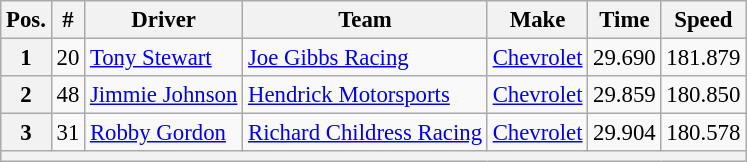<table class="wikitable" style="font-size:95%">
<tr>
<th>Pos.</th>
<th>#</th>
<th>Driver</th>
<th>Team</th>
<th>Make</th>
<th>Time</th>
<th>Speed</th>
</tr>
<tr>
<th>1</th>
<td>20</td>
<td><a href='#'>Tony Stewart</a></td>
<td><a href='#'>Joe Gibbs Racing</a></td>
<td><a href='#'>Chevrolet</a></td>
<td>29.690</td>
<td>181.879</td>
</tr>
<tr>
<th>2</th>
<td>48</td>
<td><a href='#'>Jimmie Johnson</a></td>
<td><a href='#'>Hendrick Motorsports</a></td>
<td><a href='#'>Chevrolet</a></td>
<td>29.859</td>
<td>180.850</td>
</tr>
<tr>
<th>3</th>
<td>31</td>
<td><a href='#'>Robby Gordon</a></td>
<td><a href='#'>Richard Childress Racing</a></td>
<td><a href='#'>Chevrolet</a></td>
<td>29.904</td>
<td>180.578</td>
</tr>
<tr>
<th colspan="7"></th>
</tr>
</table>
